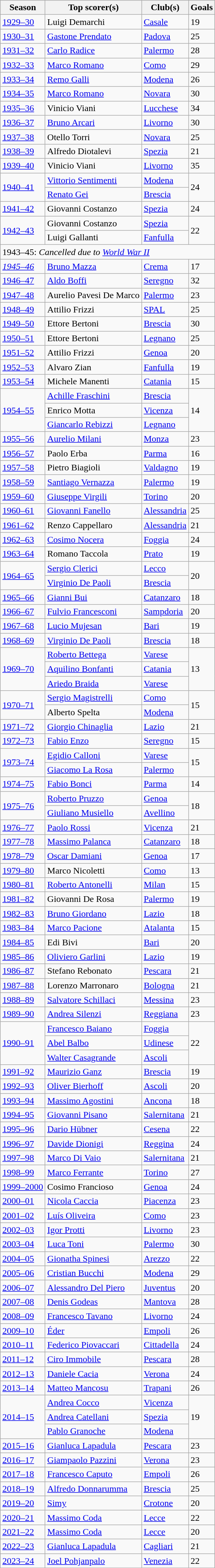<table class="wikitable" style="text-align:left;">
<tr>
<th>Season</th>
<th>Top scorer(s)</th>
<th>Club(s)</th>
<th>Goals</th>
</tr>
<tr>
<td><a href='#'>1929–30</a></td>
<td> Luigi Demarchi</td>
<td><a href='#'>Casale</a></td>
<td>19</td>
</tr>
<tr>
<td><a href='#'>1930–31</a></td>
<td> <a href='#'>Gastone Prendato</a></td>
<td><a href='#'>Padova</a></td>
<td>25</td>
</tr>
<tr>
<td><a href='#'>1931–32</a></td>
<td> <a href='#'>Carlo Radice</a></td>
<td><a href='#'>Palermo</a></td>
<td>28</td>
</tr>
<tr>
<td><a href='#'>1932–33</a></td>
<td> <a href='#'>Marco Romano</a></td>
<td><a href='#'>Como</a></td>
<td>29</td>
</tr>
<tr>
<td><a href='#'>1933–34</a></td>
<td> <a href='#'>Remo Galli</a></td>
<td><a href='#'>Modena</a></td>
<td>26</td>
</tr>
<tr>
<td><a href='#'>1934–35</a></td>
<td> <a href='#'>Marco Romano</a></td>
<td><a href='#'>Novara</a></td>
<td>30</td>
</tr>
<tr>
<td><a href='#'>1935–36</a></td>
<td> Vinicio Viani</td>
<td><a href='#'>Lucchese</a></td>
<td>34</td>
</tr>
<tr>
<td><a href='#'>1936–37</a></td>
<td> <a href='#'>Bruno Arcari</a></td>
<td><a href='#'>Livorno</a></td>
<td>30</td>
</tr>
<tr>
<td><a href='#'>1937–38</a></td>
<td> Otello Torri</td>
<td><a href='#'>Novara</a></td>
<td>25</td>
</tr>
<tr>
<td><a href='#'>1938–39</a></td>
<td> Alfredo Diotalevi</td>
<td><a href='#'>Spezia</a></td>
<td>21</td>
</tr>
<tr>
<td><a href='#'>1939–40</a></td>
<td> Vinicio Viani</td>
<td><a href='#'>Livorno</a></td>
<td>35</td>
</tr>
<tr>
<td rowspan="2"><a href='#'>1940–41</a></td>
<td> <a href='#'>Vittorio Sentimenti</a></td>
<td><a href='#'>Modena</a></td>
<td rowspan="2">24</td>
</tr>
<tr>
<td> <a href='#'>Renato Gei</a></td>
<td><a href='#'>Brescia</a></td>
</tr>
<tr>
<td><a href='#'>1941–42</a></td>
<td> Giovanni Costanzo</td>
<td><a href='#'>Spezia</a></td>
<td>24</td>
</tr>
<tr>
<td rowspan="2"><a href='#'>1942–43</a></td>
<td> Giovanni Costanzo</td>
<td><a href='#'>Spezia</a></td>
<td rowspan="2">22</td>
</tr>
<tr>
<td> Luigi Gallanti</td>
<td><a href='#'>Fanfulla</a></td>
</tr>
<tr>
<td colspan="4">1943–45: <em>Cancelled due to <a href='#'>World War II</a></em></td>
</tr>
<tr>
<td><a href='#'><em>1945–46</em></a></td>
<td> <a href='#'>Bruno Mazza</a></td>
<td><a href='#'>Crema</a></td>
<td>17</td>
</tr>
<tr>
<td><a href='#'>1946–47</a></td>
<td> <a href='#'>Aldo Boffi</a></td>
<td><a href='#'>Seregno</a></td>
<td>32</td>
</tr>
<tr>
<td><a href='#'>1947–48</a></td>
<td> Aurelio Pavesi De Marco</td>
<td><a href='#'>Palermo</a></td>
<td>23</td>
</tr>
<tr>
<td><a href='#'>1948–49</a></td>
<td> Attilio Frizzi</td>
<td><a href='#'>SPAL</a></td>
<td>25</td>
</tr>
<tr>
<td><a href='#'>1949–50</a></td>
<td> Ettore Bertoni</td>
<td><a href='#'>Brescia</a></td>
<td>30</td>
</tr>
<tr>
<td><a href='#'>1950–51</a></td>
<td> Ettore Bertoni</td>
<td><a href='#'>Legnano</a></td>
<td>25</td>
</tr>
<tr>
<td><a href='#'>1951–52</a></td>
<td> Attilio Frizzi</td>
<td><a href='#'>Genoa</a></td>
<td>20</td>
</tr>
<tr>
<td><a href='#'>1952–53</a></td>
<td> Alvaro Zian</td>
<td><a href='#'>Fanfulla</a></td>
<td>19</td>
</tr>
<tr>
<td><a href='#'>1953–54</a></td>
<td> Michele Manenti</td>
<td><a href='#'>Catania</a></td>
<td>15</td>
</tr>
<tr>
<td rowspan="3"><a href='#'>1954–55</a></td>
<td> <a href='#'>Achille Fraschini</a></td>
<td><a href='#'>Brescia</a></td>
<td rowspan="3">14</td>
</tr>
<tr>
<td> Enrico Motta</td>
<td><a href='#'>Vicenza</a></td>
</tr>
<tr>
<td> <a href='#'>Giancarlo Rebizzi</a></td>
<td><a href='#'>Legnano</a></td>
</tr>
<tr>
<td><a href='#'>1955–56</a></td>
<td> <a href='#'>Aurelio Milani</a></td>
<td><a href='#'>Monza</a></td>
<td>23</td>
</tr>
<tr>
<td><a href='#'>1956–57</a></td>
<td> Paolo Erba</td>
<td><a href='#'>Parma</a></td>
<td>16</td>
</tr>
<tr>
<td><a href='#'>1957–58</a></td>
<td> Pietro Biagioli</td>
<td><a href='#'>Valdagno</a></td>
<td>19</td>
</tr>
<tr>
<td><a href='#'>1958–59</a></td>
<td> <a href='#'>Santiago Vernazza</a></td>
<td><a href='#'>Palermo</a></td>
<td>19</td>
</tr>
<tr>
<td><a href='#'>1959–60</a></td>
<td> <a href='#'>Giuseppe Virgili</a></td>
<td><a href='#'>Torino</a></td>
<td>20</td>
</tr>
<tr>
<td><a href='#'>1960–61</a></td>
<td> <a href='#'>Giovanni Fanello</a></td>
<td><a href='#'>Alessandria</a></td>
<td>25</td>
</tr>
<tr>
<td><a href='#'>1961–62</a></td>
<td> Renzo Cappellaro</td>
<td><a href='#'>Alessandria</a></td>
<td>21</td>
</tr>
<tr>
<td><a href='#'>1962–63</a></td>
<td> <a href='#'>Cosimo Nocera</a></td>
<td><a href='#'>Foggia</a></td>
<td>24</td>
</tr>
<tr>
<td><a href='#'>1963–64</a></td>
<td> Romano Taccola</td>
<td><a href='#'>Prato</a></td>
<td>19</td>
</tr>
<tr>
<td rowspan="2"><a href='#'>1964–65</a></td>
<td> <a href='#'>Sergio Clerici</a></td>
<td><a href='#'>Lecco</a></td>
<td rowspan="2">20</td>
</tr>
<tr>
<td> <a href='#'>Virginio De Paoli</a></td>
<td><a href='#'>Brescia</a></td>
</tr>
<tr>
<td><a href='#'>1965–66</a></td>
<td> <a href='#'>Gianni Bui</a></td>
<td><a href='#'>Catanzaro</a></td>
<td>18</td>
</tr>
<tr>
<td><a href='#'>1966–67</a></td>
<td> <a href='#'>Fulvio Francesconi</a></td>
<td><a href='#'>Sampdoria</a></td>
<td>20</td>
</tr>
<tr>
<td><a href='#'>1967–68</a></td>
<td> <a href='#'>Lucio Mujesan</a></td>
<td><a href='#'>Bari</a></td>
<td>19</td>
</tr>
<tr>
<td><a href='#'>1968–69</a></td>
<td> <a href='#'>Virginio De Paoli</a></td>
<td><a href='#'>Brescia</a></td>
<td>18</td>
</tr>
<tr>
<td rowspan="3"><a href='#'>1969–70</a></td>
<td> <a href='#'>Roberto Bettega</a></td>
<td><a href='#'>Varese</a></td>
<td rowspan="3">13</td>
</tr>
<tr>
<td> <a href='#'>Aquilino Bonfanti</a></td>
<td><a href='#'>Catania</a></td>
</tr>
<tr>
<td> <a href='#'>Ariedo Braida</a></td>
<td><a href='#'>Varese</a></td>
</tr>
<tr>
<td rowspan="2"><a href='#'>1970–71</a></td>
<td> <a href='#'>Sergio Magistrelli</a></td>
<td><a href='#'>Como</a></td>
<td rowspan="2">15</td>
</tr>
<tr>
<td> Alberto Spelta</td>
<td><a href='#'>Modena</a></td>
</tr>
<tr>
<td><a href='#'>1971–72</a></td>
<td> <a href='#'>Giorgio Chinaglia</a></td>
<td><a href='#'>Lazio</a></td>
<td>21</td>
</tr>
<tr>
<td><a href='#'>1972–73</a></td>
<td> <a href='#'>Fabio Enzo</a></td>
<td><a href='#'>Seregno</a></td>
<td>15</td>
</tr>
<tr>
<td rowspan="2"><a href='#'>1973–74</a></td>
<td> <a href='#'>Egidio Calloni</a></td>
<td><a href='#'>Varese</a></td>
<td rowspan="2">15</td>
</tr>
<tr>
<td> <a href='#'>Giacomo La Rosa</a></td>
<td><a href='#'>Palermo</a></td>
</tr>
<tr>
<td><a href='#'>1974–75</a></td>
<td> <a href='#'>Fabio Bonci</a></td>
<td><a href='#'>Parma</a></td>
<td>14</td>
</tr>
<tr>
<td rowspan="2"><a href='#'>1975–76</a></td>
<td> <a href='#'>Roberto Pruzzo</a></td>
<td><a href='#'>Genoa</a></td>
<td rowspan="2">18</td>
</tr>
<tr>
<td> <a href='#'>Giuliano Musiello</a></td>
<td><a href='#'>Avellino</a></td>
</tr>
<tr>
<td><a href='#'>1976–77</a></td>
<td> <a href='#'>Paolo Rossi</a></td>
<td><a href='#'>Vicenza</a></td>
<td>21</td>
</tr>
<tr>
<td><a href='#'>1977–78</a></td>
<td> <a href='#'>Massimo Palanca</a></td>
<td><a href='#'>Catanzaro</a></td>
<td>18</td>
</tr>
<tr>
<td><a href='#'>1978–79</a></td>
<td> <a href='#'>Oscar Damiani</a></td>
<td><a href='#'>Genoa</a></td>
<td>17</td>
</tr>
<tr>
<td><a href='#'>1979–80</a></td>
<td> Marco Nicoletti</td>
<td><a href='#'>Como</a></td>
<td>13</td>
</tr>
<tr>
<td><a href='#'>1980–81</a></td>
<td> <a href='#'>Roberto Antonelli</a></td>
<td><a href='#'>Milan</a></td>
<td>15</td>
</tr>
<tr>
<td><a href='#'>1981–82</a></td>
<td> Giovanni De Rosa</td>
<td><a href='#'>Palermo</a></td>
<td>19</td>
</tr>
<tr>
<td><a href='#'>1982–83</a></td>
<td> <a href='#'>Bruno Giordano</a></td>
<td><a href='#'>Lazio</a></td>
<td>18</td>
</tr>
<tr>
<td><a href='#'>1983–84</a></td>
<td> <a href='#'>Marco Pacione</a></td>
<td><a href='#'>Atalanta</a></td>
<td>15</td>
</tr>
<tr>
<td><a href='#'>1984–85</a></td>
<td> Edi Bivi</td>
<td><a href='#'>Bari</a></td>
<td>20</td>
</tr>
<tr>
<td><a href='#'>1985–86</a></td>
<td> <a href='#'>Oliviero Garlini</a></td>
<td><a href='#'>Lazio</a></td>
<td>19</td>
</tr>
<tr>
<td><a href='#'>1986–87</a></td>
<td> Stefano Rebonato</td>
<td><a href='#'>Pescara</a></td>
<td>21</td>
</tr>
<tr>
<td><a href='#'>1987–88</a></td>
<td> Lorenzo Marronaro</td>
<td><a href='#'>Bologna</a></td>
<td>21</td>
</tr>
<tr>
<td><a href='#'>1988–89</a></td>
<td> <a href='#'>Salvatore Schillaci</a></td>
<td><a href='#'>Messina</a></td>
<td>23</td>
</tr>
<tr>
<td><a href='#'>1989–90</a></td>
<td> <a href='#'>Andrea Silenzi</a></td>
<td><a href='#'>Reggiana</a></td>
<td>23</td>
</tr>
<tr>
<td rowspan="3"><a href='#'>1990–91</a></td>
<td> <a href='#'>Francesco Baiano</a></td>
<td><a href='#'>Foggia</a></td>
<td rowspan="3">22</td>
</tr>
<tr>
<td> <a href='#'>Abel Balbo</a></td>
<td><a href='#'>Udinese</a></td>
</tr>
<tr>
<td> <a href='#'>Walter Casagrande</a></td>
<td><a href='#'>Ascoli</a></td>
</tr>
<tr>
<td><a href='#'>1991–92</a></td>
<td> <a href='#'>Maurizio Ganz</a></td>
<td><a href='#'>Brescia</a></td>
<td>19</td>
</tr>
<tr>
<td><a href='#'>1992–93</a></td>
<td> <a href='#'>Oliver Bierhoff</a></td>
<td><a href='#'>Ascoli</a></td>
<td>20</td>
</tr>
<tr>
<td><a href='#'>1993–94</a></td>
<td> <a href='#'>Massimo Agostini</a></td>
<td><a href='#'>Ancona</a></td>
<td>18</td>
</tr>
<tr>
<td><a href='#'>1994–95</a></td>
<td> <a href='#'>Giovanni Pisano</a></td>
<td><a href='#'>Salernitana</a></td>
<td>21</td>
</tr>
<tr>
<td><a href='#'>1995–96</a></td>
<td> <a href='#'>Dario Hübner</a></td>
<td><a href='#'>Cesena</a></td>
<td>22</td>
</tr>
<tr>
<td><a href='#'>1996–97</a></td>
<td> <a href='#'>Davide Dionigi</a></td>
<td><a href='#'>Reggina</a></td>
<td>24</td>
</tr>
<tr>
<td><a href='#'>1997–98</a></td>
<td> <a href='#'>Marco Di Vaio</a></td>
<td><a href='#'>Salernitana</a></td>
<td>21</td>
</tr>
<tr>
<td><a href='#'>1998–99</a></td>
<td> <a href='#'>Marco Ferrante</a></td>
<td><a href='#'>Torino</a></td>
<td>27</td>
</tr>
<tr>
<td><a href='#'>1999–2000</a></td>
<td style="text-align:left;"> Cosimo Francioso</td>
<td style="text-align:left;"><a href='#'>Genoa</a></td>
<td>24</td>
</tr>
<tr>
<td><a href='#'>2000–01</a></td>
<td style="text-align:left;"> <a href='#'>Nicola Caccia</a></td>
<td style="text-align:left;"><a href='#'>Piacenza</a></td>
<td>23</td>
</tr>
<tr>
<td><a href='#'>2001–02</a></td>
<td style="text-align:left;"> <a href='#'>Luís Oliveira</a></td>
<td style="text-align:left;"><a href='#'>Como</a></td>
<td>23</td>
</tr>
<tr>
<td><a href='#'>2002–03</a></td>
<td style="text-align:left;"> <a href='#'>Igor Protti</a></td>
<td style="text-align:left;"><a href='#'>Livorno</a></td>
<td>23</td>
</tr>
<tr>
<td><a href='#'>2003–04</a></td>
<td style="text-align:left;"> <a href='#'>Luca Toni</a></td>
<td style="text-align:left;"><a href='#'>Palermo</a></td>
<td>30</td>
</tr>
<tr>
<td><a href='#'>2004–05</a></td>
<td style="text-align:left;"> <a href='#'>Gionatha Spinesi</a></td>
<td style="text-align:left;"><a href='#'>Arezzo</a></td>
<td>22</td>
</tr>
<tr>
<td><a href='#'>2005–06</a></td>
<td style="text-align:left;"> <a href='#'>Cristian Bucchi</a></td>
<td style="text-align:left;"><a href='#'>Modena</a></td>
<td>29</td>
</tr>
<tr>
<td><a href='#'>2006–07</a></td>
<td style="text-align:left;"> <a href='#'>Alessandro Del Piero</a></td>
<td style="text-align:left;"><a href='#'>Juventus</a></td>
<td>20</td>
</tr>
<tr>
<td><a href='#'>2007–08</a></td>
<td style="text-align:left;"> <a href='#'>Denis Godeas</a></td>
<td style="text-align:left;"><a href='#'>Mantova</a></td>
<td>28</td>
</tr>
<tr>
<td><a href='#'>2008–09</a></td>
<td style="text-align:left;"> <a href='#'>Francesco Tavano</a></td>
<td style="text-align:left;"><a href='#'>Livorno</a></td>
<td>24</td>
</tr>
<tr>
<td><a href='#'>2009–10</a></td>
<td style="text-align:left;"> <a href='#'>Éder</a></td>
<td style="text-align:left;"><a href='#'>Empoli</a></td>
<td>26</td>
</tr>
<tr>
<td><a href='#'>2010–11</a></td>
<td style="text-align:left;"> <a href='#'>Federico Piovaccari</a></td>
<td style="text-align:left;"><a href='#'>Cittadella</a></td>
<td>24</td>
</tr>
<tr>
<td><a href='#'>2011–12</a></td>
<td style="text-align:left;"> <a href='#'>Ciro Immobile</a></td>
<td style="text-align:left;"><a href='#'>Pescara</a></td>
<td>28</td>
</tr>
<tr>
<td><a href='#'>2012–13</a></td>
<td style="text-align:left;"> <a href='#'>Daniele Cacia</a></td>
<td style="text-align:left;"><a href='#'>Verona</a></td>
<td>24</td>
</tr>
<tr>
<td><a href='#'>2013–14</a></td>
<td style="text-align:left;"> <a href='#'>Matteo Mancosu</a></td>
<td style="text-align:left;"><a href='#'>Trapani</a></td>
<td>26</td>
</tr>
<tr>
<td rowspan="3"><a href='#'>2014–15</a></td>
<td style="text-align:left;"> <a href='#'>Andrea Cocco</a></td>
<td style="text-align:left;"><a href='#'>Vicenza</a></td>
<td rowspan="3">19</td>
</tr>
<tr>
<td> <a href='#'>Andrea Catellani</a></td>
<td><a href='#'>Spezia</a></td>
</tr>
<tr>
<td> <a href='#'>Pablo Granoche</a></td>
<td><a href='#'>Modena</a></td>
</tr>
<tr>
<td><a href='#'>2015–16</a></td>
<td style="text-align:left;"> <a href='#'>Gianluca Lapadula</a></td>
<td style="text-align:left;"><a href='#'>Pescara</a></td>
<td>23</td>
</tr>
<tr>
<td><a href='#'>2016–17</a></td>
<td style="text-align:left;"> <a href='#'>Giampaolo Pazzini</a></td>
<td style="text-align:left;"><a href='#'>Verona</a></td>
<td>23</td>
</tr>
<tr>
<td><a href='#'>2017–18</a></td>
<td style="text-align:left;"> <a href='#'>Francesco Caputo</a></td>
<td style="text-align:left;"><a href='#'>Empoli</a></td>
<td>26</td>
</tr>
<tr>
<td><a href='#'>2018–19</a></td>
<td style="text-align:left;"> <a href='#'>Alfredo Donnarumma</a></td>
<td style="text-align:left;"><a href='#'>Brescia</a></td>
<td>25</td>
</tr>
<tr>
<td><a href='#'>2019–20</a></td>
<td style="text-align:left;"> <a href='#'>Simy</a></td>
<td style="text-align:left;"><a href='#'>Crotone</a></td>
<td>20</td>
</tr>
<tr>
<td><a href='#'>2020–21</a></td>
<td style="text-align:left;"> <a href='#'>Massimo Coda</a></td>
<td style="text-align:left;"><a href='#'>Lecce</a></td>
<td>22</td>
</tr>
<tr>
<td><a href='#'>2021–22</a></td>
<td style="text-align:left;"> <a href='#'>Massimo Coda</a></td>
<td style="text-align:left;"><a href='#'>Lecce</a></td>
<td>20</td>
</tr>
<tr>
<td><a href='#'>2022–23</a></td>
<td style="text-align:left;"> <a href='#'>Gianluca Lapadula</a></td>
<td style="text-align:left;"><a href='#'>Cagliari</a></td>
<td>21</td>
</tr>
<tr>
<td><a href='#'>2023–24</a></td>
<td style="text-align:left"> <a href='#'>Joel Pohjanpalo</a></td>
<td style="text-align:left"><a href='#'>Venezia</a></td>
<td>22</td>
</tr>
</table>
